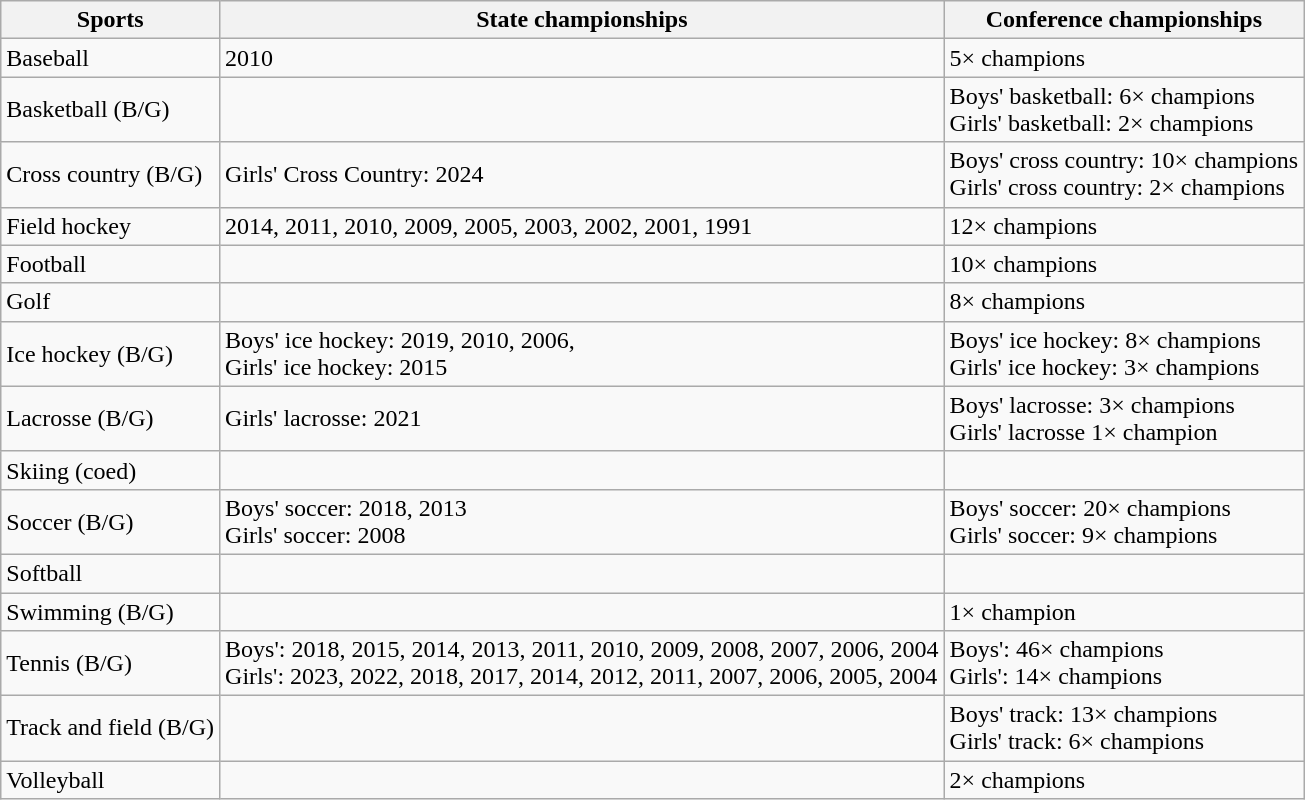<table class="wikitable">
<tr>
<th>Sports</th>
<th>State championships</th>
<th>Conference championships</th>
</tr>
<tr>
<td>Baseball</td>
<td>2010</td>
<td>5× champions</td>
</tr>
<tr>
<td>Basketball (B/G)</td>
<td></td>
<td>Boys' basketball: 6× champions<br>Girls' basketball: 2× champions</td>
</tr>
<tr>
<td>Cross country (B/G)</td>
<td>Girls' Cross Country: 2024</td>
<td>Boys' cross country: 10× champions<br>Girls' cross country: 2× champions</td>
</tr>
<tr>
<td>Field hockey</td>
<td>2014, 2011, 2010, 2009, 2005, 2003, 2002, 2001, 1991</td>
<td>12× champions</td>
</tr>
<tr>
<td>Football</td>
<td></td>
<td>10× champions</td>
</tr>
<tr>
<td>Golf</td>
<td></td>
<td>8× champions</td>
</tr>
<tr>
<td>Ice hockey (B/G)</td>
<td>Boys' ice hockey: 2019, 2010, 2006,<br>Girls' ice hockey: 2015</td>
<td>Boys' ice hockey: 8× champions<br>Girls' ice hockey: 3× champions</td>
</tr>
<tr>
<td>Lacrosse (B/G)</td>
<td>Girls' lacrosse: 2021</td>
<td>Boys' lacrosse: 3× champions<br>Girls' lacrosse 1× champion</td>
</tr>
<tr>
<td>Skiing (coed)</td>
<td></td>
<td></td>
</tr>
<tr>
<td>Soccer (B/G)</td>
<td>Boys' soccer: 2018, 2013<br>Girls' soccer: 2008</td>
<td>Boys' soccer: 20× champions<br>Girls' soccer: 9× champions</td>
</tr>
<tr>
<td>Softball</td>
<td></td>
<td></td>
</tr>
<tr>
<td>Swimming (B/G)</td>
<td></td>
<td>1× champion</td>
</tr>
<tr>
<td>Tennis (B/G)</td>
<td>Boys': 2018, 2015, 2014, 2013, 2011, 2010, 2009, 2008, 2007, 2006, 2004<br>Girls': 2023, 2022, 2018, 2017, 2014, 2012, 2011, 2007, 2006, 2005, 2004</td>
<td>Boys': 46× champions<br>Girls': 14× champions</td>
</tr>
<tr>
<td>Track and field (B/G)</td>
<td></td>
<td>Boys' track: 13× champions<br>Girls' track: 6× champions</td>
</tr>
<tr>
<td>Volleyball</td>
<td></td>
<td>2× champions</td>
</tr>
</table>
